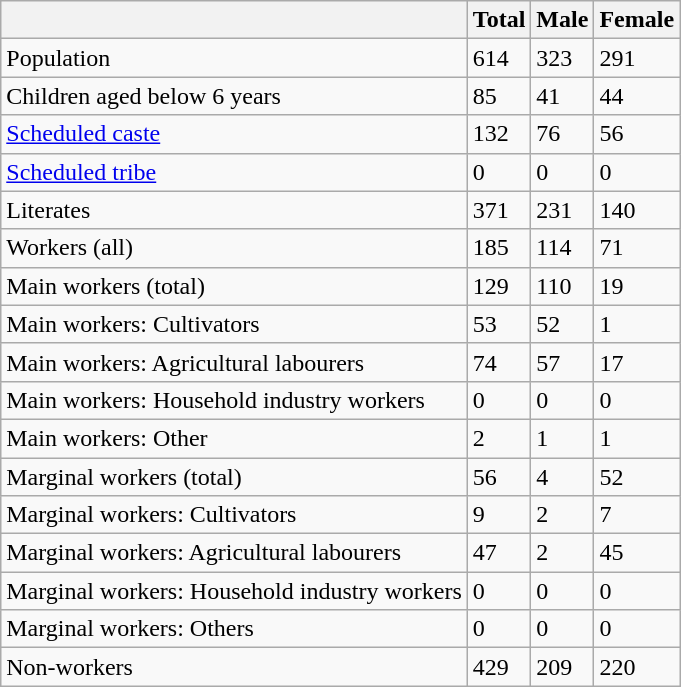<table class="wikitable sortable">
<tr>
<th></th>
<th>Total</th>
<th>Male</th>
<th>Female</th>
</tr>
<tr>
<td>Population</td>
<td>614</td>
<td>323</td>
<td>291</td>
</tr>
<tr>
<td>Children aged below 6 years</td>
<td>85</td>
<td>41</td>
<td>44</td>
</tr>
<tr>
<td><a href='#'>Scheduled caste</a></td>
<td>132</td>
<td>76</td>
<td>56</td>
</tr>
<tr>
<td><a href='#'>Scheduled tribe</a></td>
<td>0</td>
<td>0</td>
<td>0</td>
</tr>
<tr>
<td>Literates</td>
<td>371</td>
<td>231</td>
<td>140</td>
</tr>
<tr>
<td>Workers (all)</td>
<td>185</td>
<td>114</td>
<td>71</td>
</tr>
<tr>
<td>Main workers (total)</td>
<td>129</td>
<td>110</td>
<td>19</td>
</tr>
<tr>
<td>Main workers: Cultivators</td>
<td>53</td>
<td>52</td>
<td>1</td>
</tr>
<tr>
<td>Main workers: Agricultural labourers</td>
<td>74</td>
<td>57</td>
<td>17</td>
</tr>
<tr>
<td>Main workers: Household industry workers</td>
<td>0</td>
<td>0</td>
<td>0</td>
</tr>
<tr>
<td>Main workers: Other</td>
<td>2</td>
<td>1</td>
<td>1</td>
</tr>
<tr>
<td>Marginal workers (total)</td>
<td>56</td>
<td>4</td>
<td>52</td>
</tr>
<tr>
<td>Marginal workers: Cultivators</td>
<td>9</td>
<td>2</td>
<td>7</td>
</tr>
<tr>
<td>Marginal workers: Agricultural labourers</td>
<td>47</td>
<td>2</td>
<td>45</td>
</tr>
<tr>
<td>Marginal workers: Household industry workers</td>
<td>0</td>
<td>0</td>
<td>0</td>
</tr>
<tr>
<td>Marginal workers: Others</td>
<td>0</td>
<td>0</td>
<td>0</td>
</tr>
<tr>
<td>Non-workers</td>
<td>429</td>
<td>209</td>
<td>220</td>
</tr>
</table>
